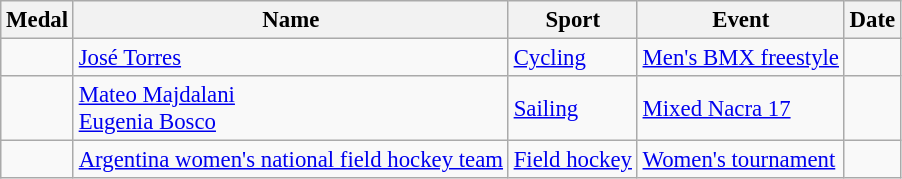<table class="wikitable sortable" style="font-size: 95%;">
<tr>
<th>Medal</th>
<th>Name</th>
<th>Sport</th>
<th>Event</th>
<th>Date</th>
</tr>
<tr>
<td></td>
<td><a href='#'>José Torres</a></td>
<td><a href='#'>Cycling</a></td>
<td><a href='#'>Men's BMX freestyle</a></td>
<td></td>
</tr>
<tr>
<td></td>
<td><a href='#'>Mateo Majdalani</a><br><a href='#'>Eugenia Bosco</a></td>
<td><a href='#'>Sailing</a></td>
<td><a href='#'>Mixed Nacra 17</a></td>
<td></td>
</tr>
<tr>
<td></td>
<td><a href='#'>Argentina women's national field hockey team</a> <br> </td>
<td><a href='#'>Field hockey</a></td>
<td><a href='#'>Women's tournament</a></td>
<td></td>
</tr>
</table>
